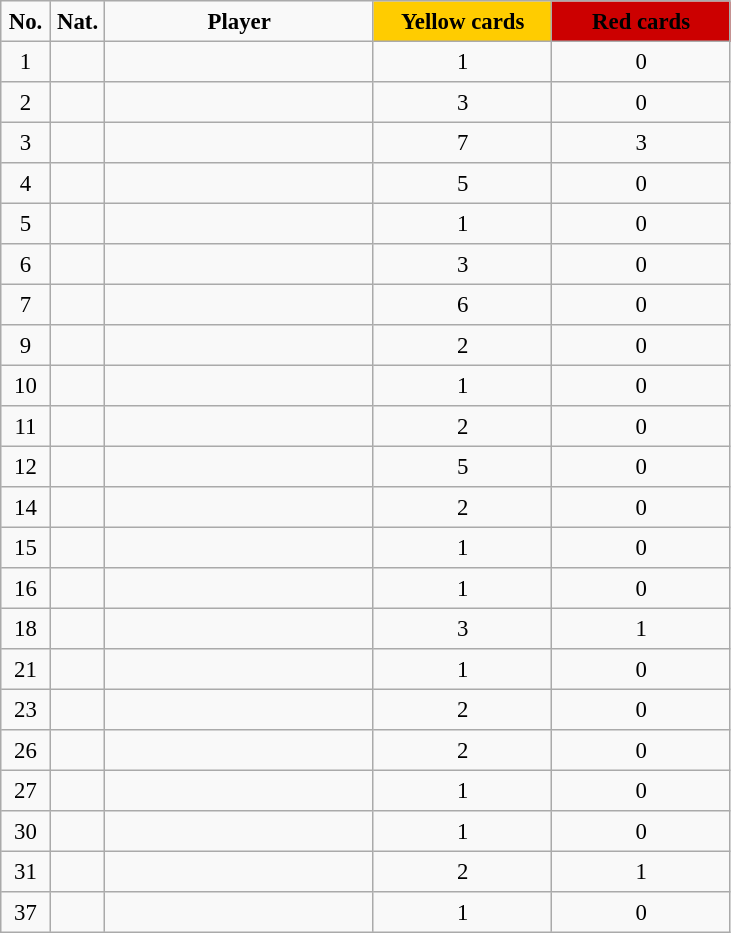<table class="sortable" border="2" cellpadding="4" cellspacing="0" style="text-align:center; margin: 1em 1em 1em 0; background: #f9f9f9; border: 1px #aaa solid; border-collapse: collapse; font-size: 95%;">
<tr>
<th width="24px">No.</th>
<th class="unsortable" width="24px">Nat.</th>
<th width="170px">Player</th>
<th width="110px" style="background: #FFCC00"> Yellow cards</th>
<th width="110px" style="background: #CC0000"> Red cards</th>
</tr>
<tr>
<td>1</td>
<td><br></td>
<td align="left"></td>
<td>1</td>
<td>0</td>
</tr>
<tr>
<td>2</td>
<td></td>
<td align="left"></td>
<td>3</td>
<td>0</td>
</tr>
<tr>
<td>3</td>
<td></td>
<td align="left"></td>
<td>7</td>
<td>3</td>
</tr>
<tr>
<td>4</td>
<td><br></td>
<td align="left"></td>
<td>5</td>
<td>0</td>
</tr>
<tr>
<td>5</td>
<td></td>
<td align="left"></td>
<td>1</td>
<td>0</td>
</tr>
<tr>
<td>6</td>
<td></td>
<td align="left"></td>
<td>3</td>
<td>0</td>
</tr>
<tr>
<td>7</td>
<td><br></td>
<td align="left"></td>
<td>6</td>
<td>0</td>
</tr>
<tr>
<td>9</td>
<td></td>
<td align="left"></td>
<td>2</td>
<td>0</td>
</tr>
<tr>
<td>10</td>
<td><br></td>
<td align="left"></td>
<td>1</td>
<td>0</td>
</tr>
<tr>
<td>11</td>
<td></td>
<td align="left"></td>
<td>2</td>
<td>0</td>
</tr>
<tr>
<td>12</td>
<td></td>
<td align="left"></td>
<td>5</td>
<td>0</td>
</tr>
<tr>
<td>14</td>
<td></td>
<td align="left"></td>
<td>2</td>
<td>0</td>
</tr>
<tr>
<td>15</td>
<td><br></td>
<td align="left"></td>
<td>1</td>
<td>0</td>
</tr>
<tr>
<td>16</td>
<td><br></td>
<td align="left"></td>
<td>1</td>
<td>0</td>
</tr>
<tr>
<td>18</td>
<td></td>
<td align="left"></td>
<td>3</td>
<td>1</td>
</tr>
<tr>
<td>21</td>
<td></td>
<td align="left"></td>
<td>1</td>
<td>0</td>
</tr>
<tr>
<td>23</td>
<td><br></td>
<td align="left"></td>
<td>2</td>
<td>0</td>
</tr>
<tr>
<td>26</td>
<td></td>
<td align="left"></td>
<td>2</td>
<td>0</td>
</tr>
<tr>
<td>27</td>
<td></td>
<td align="left"></td>
<td>1</td>
<td>0</td>
</tr>
<tr>
<td>30</td>
<td></td>
<td align="left"></td>
<td>1</td>
<td>0</td>
</tr>
<tr>
<td>31</td>
<td></td>
<td align="left"></td>
<td>2</td>
<td>1</td>
</tr>
<tr>
<td>37</td>
<td></td>
<td align="left"></td>
<td>1</td>
<td>0</td>
</tr>
</table>
